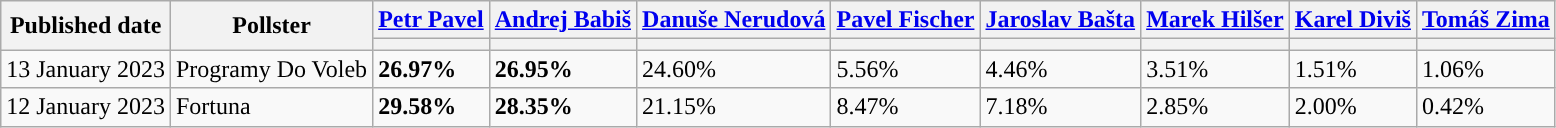<table class="wikitable" style=text-align:center">
<tr>
<th rowspan="2">Published date</th>
<th rowspan="2">Pollster</th>
<th><a href='#'>Petr Pavel</a></th>
<th><a href='#'>Andrej Babiš</a></th>
<th><a href='#'>Danuše Nerudová</a></th>
<th><a href='#'>Pavel Fischer</a></th>
<th><a href='#'>Jaroslav Bašta</a></th>
<th><a href='#'>Marek Hilšer</a></th>
<th><a href='#'>Karel Diviš</a></th>
<th><a href='#'>Tomáš Zima</a></th>
</tr>
<tr>
<th style="background:"></th>
<th style="background:"></th>
<th style="background:"></th>
<th style="background:"></th>
<th style="background:"></th>
<th style="background:"></th>
<th style="background:"></th>
<th style="background:"></th>
</tr>
<tr>
<td>13 January 2023</td>
<td>Programy Do Voleb</td>
<td><strong>26.97%</strong></td>
<td><strong>26.95%</strong></td>
<td>24.60%</td>
<td>5.56%</td>
<td>4.46%</td>
<td>3.51%</td>
<td>1.51%</td>
<td>1.06%</td>
</tr>
<tr>
<td>12 January 2023</td>
<td>Fortuna</td>
<td><strong>29.58%</strong></td>
<td><strong>28.35%</strong></td>
<td>21.15%</td>
<td>8.47%</td>
<td>7.18%</td>
<td>2.85%</td>
<td>2.00%</td>
<td>0.42%</td>
</tr>
</table>
